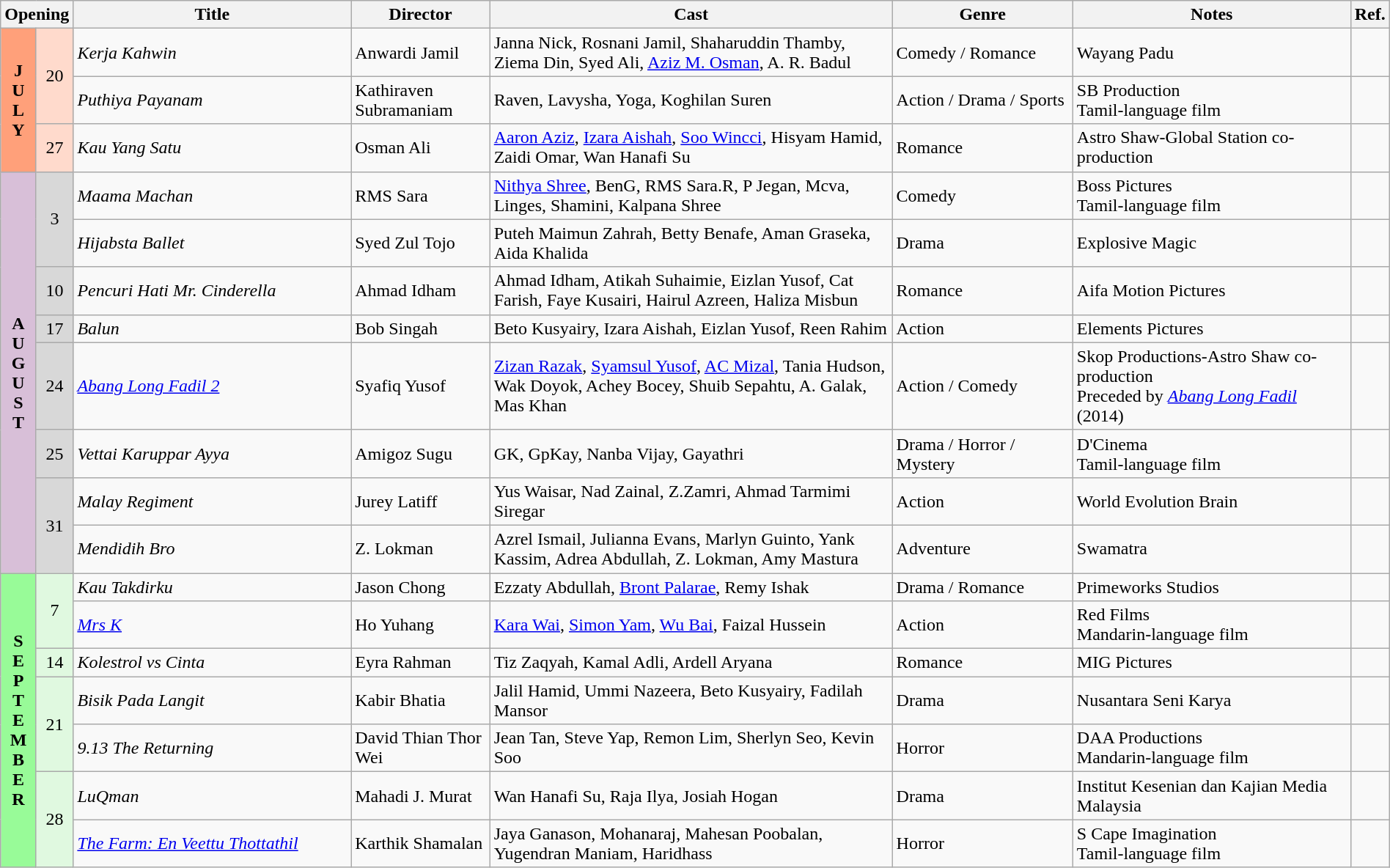<table class="wikitable" width="100%">
<tr>
<th colspan="2">Opening</th>
<th style="width:20%;">Title</th>
<th style="width:10%;">Director</th>
<th>Cast</th>
<th style="width:13%">Genre</th>
<th style="width:20%">Notes</th>
<th>Ref.</th>
</tr>
<tr>
<th rowspan=3 style="text-align:center; background:#ffa07a;">J<br>U<br>L<br>Y</th>
<td rowspan=2 style="text-align:center; background:#ffdacc;">20</td>
<td><em>Kerja Kahwin</em></td>
<td>Anwardi Jamil</td>
<td>Janna Nick, Rosnani Jamil, Shaharuddin Thamby, Ziema Din, Syed Ali, <a href='#'>Aziz M. Osman</a>, A. R. Badul</td>
<td>Comedy / Romance</td>
<td>Wayang Padu</td>
<td></td>
</tr>
<tr>
<td><em>Puthiya Payanam</em></td>
<td>Kathiraven Subramaniam</td>
<td>Raven, Lavysha, Yoga, Koghilan Suren</td>
<td>Action / Drama / Sports</td>
<td>SB Production<br>Tamil-language film</td>
<td></td>
</tr>
<tr>
<td rowspan=1 style="text-align:center; background:#ffdacc;">27</td>
<td><em>Kau Yang Satu</em></td>
<td>Osman Ali</td>
<td><a href='#'>Aaron Aziz</a>, <a href='#'>Izara Aishah</a>, <a href='#'>Soo Wincci</a>, Hisyam Hamid, Zaidi Omar, Wan Hanafi Su</td>
<td>Romance</td>
<td>Astro Shaw-Global Station co-production</td>
<td></td>
</tr>
<tr>
<th rowspan=8 style="text-align:center; background:thistle;">A<br>U<br>G<br>U<br>S<br>T</th>
<td rowspan=2 style="text-align:center; background:#d8d8d8;">3</td>
<td><em>Maama Machan</em></td>
<td>RMS Sara</td>
<td><a href='#'>Nithya Shree</a>, BenG, RMS Sara.R, P Jegan, Mcva, Linges, Shamini, Kalpana Shree</td>
<td>Comedy</td>
<td>Boss Pictures<br>Tamil-language film</td>
<td></td>
</tr>
<tr>
<td><em>Hijabsta Ballet</em></td>
<td>Syed Zul Tojo</td>
<td>Puteh Maimun Zahrah, Betty Benafe, Aman Graseka, Aida Khalida</td>
<td>Drama</td>
<td>Explosive Magic</td>
<td></td>
</tr>
<tr>
<td rowspan=1 style="text-align:center; background:#d8d8d8;">10</td>
<td><em>Pencuri Hati Mr. Cinderella</em></td>
<td>Ahmad Idham</td>
<td>Ahmad Idham, Atikah Suhaimie, Eizlan Yusof, Cat Farish, Faye Kusairi, Hairul Azreen, Haliza Misbun</td>
<td>Romance</td>
<td>Aifa Motion Pictures</td>
<td></td>
</tr>
<tr>
<td rowspan=1 style="text-align:center; background:#d8d8d8;">17</td>
<td><em>Balun</em></td>
<td>Bob Singah</td>
<td>Beto Kusyairy, Izara Aishah, Eizlan Yusof, Reen Rahim</td>
<td>Action</td>
<td>Elements Pictures</td>
<td></td>
</tr>
<tr>
<td rowspan=1 style="text-align:center; background:#d8d8d8;">24</td>
<td><em><a href='#'>Abang Long Fadil 2</a></em></td>
<td>Syafiq Yusof</td>
<td><a href='#'>Zizan Razak</a>, <a href='#'>Syamsul Yusof</a>, <a href='#'>AC Mizal</a>, Tania Hudson, Wak Doyok, Achey Bocey, Shuib Sepahtu, A. Galak, Mas Khan</td>
<td>Action / Comedy</td>
<td>Skop Productions-Astro Shaw co-production<br>Preceded by <em><a href='#'>Abang Long Fadil</a></em> (2014)</td>
<td></td>
</tr>
<tr>
<td rowspan=1 style="text-align:center; background:#d8d8d8;">25</td>
<td><em>Vettai Karuppar Ayya</em></td>
<td>Amigoz Sugu</td>
<td>GK, GpKay, Nanba Vijay, Gayathri</td>
<td>Drama / Horror / Mystery</td>
<td>D'Cinema<br>Tamil-language film</td>
<td></td>
</tr>
<tr>
<td rowspan=2 style="text-align:center; background:#d8d8d8;">31</td>
<td><em>Malay Regiment</em></td>
<td>Jurey Latiff</td>
<td>Yus Waisar, Nad Zainal, Z.Zamri, Ahmad Tarmimi Siregar</td>
<td>Action</td>
<td>World Evolution Brain</td>
<td></td>
</tr>
<tr>
<td><em>Mendidih Bro</em></td>
<td>Z. Lokman</td>
<td>Azrel Ismail, Julianna Evans, Marlyn Guinto, Yank Kassim, Adrea Abdullah, Z. Lokman, Amy Mastura</td>
<td>Adventure</td>
<td>Swamatra</td>
<td></td>
</tr>
<tr>
<th rowspan=7 style="text-align:center; background:#98fb98;">S<br>E<br>P<br>T<br>E<br>M<br>B<br>E<br>R</th>
<td rowspan=2 style="text-align:center; background:#e0f9e0;">7</td>
<td><em>Kau Takdirku</em></td>
<td>Jason Chong</td>
<td>Ezzaty Abdullah, <a href='#'>Bront Palarae</a>, Remy Ishak</td>
<td>Drama / Romance</td>
<td>Primeworks Studios</td>
<td></td>
</tr>
<tr>
<td><em><a href='#'>Mrs K</a></em></td>
<td>Ho Yuhang</td>
<td><a href='#'>Kara Wai</a>, <a href='#'>Simon Yam</a>, <a href='#'>Wu Bai</a>, Faizal Hussein</td>
<td>Action</td>
<td>Red Films<br>Mandarin-language film</td>
<td></td>
</tr>
<tr>
<td rowspan=1 style="text-align:center; background:#e0f9e0;">14</td>
<td><em>Kolestrol vs Cinta</em></td>
<td>Eyra Rahman</td>
<td>Tiz Zaqyah, Kamal Adli, Ardell Aryana</td>
<td>Romance</td>
<td>MIG Pictures</td>
<td></td>
</tr>
<tr>
<td rowspan=2 style="text-align:center; background:#e0f9e0;">21</td>
<td><em>Bisik Pada Langit</em></td>
<td>Kabir Bhatia</td>
<td>Jalil Hamid, Ummi Nazeera, Beto Kusyairy, Fadilah Mansor</td>
<td>Drama</td>
<td>Nusantara Seni Karya</td>
<td></td>
</tr>
<tr>
<td><em>9.13 The Returning</em></td>
<td>David Thian Thor Wei</td>
<td>Jean Tan, Steve Yap, Remon Lim, Sherlyn Seo, Kevin Soo</td>
<td>Horror</td>
<td>DAA Productions<br>Mandarin-language film</td>
<td></td>
</tr>
<tr>
<td rowspan=2 style="text-align:center; background:#e0f9e0;">28</td>
<td><em>LuQman</em></td>
<td>Mahadi J. Murat</td>
<td>Wan Hanafi Su, Raja Ilya, Josiah Hogan</td>
<td>Drama</td>
<td>Institut Kesenian dan Kajian Media Malaysia</td>
<td></td>
</tr>
<tr>
<td><em><a href='#'>The Farm: En Veettu Thottathil</a></em></td>
<td>Karthik Shamalan</td>
<td>Jaya Ganason, Mohanaraj, Mahesan Poobalan, Yugendran Maniam, Haridhass</td>
<td>Horror</td>
<td>S Cape Imagination<br>Tamil-language film</td>
<td></td>
</tr>
</table>
